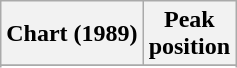<table class="wikitable sortable plainrowheaders" style="text-align:center">
<tr>
<th scope="col">Chart (1989)</th>
<th scope="col">Peak<br> position</th>
</tr>
<tr>
</tr>
<tr>
</tr>
</table>
